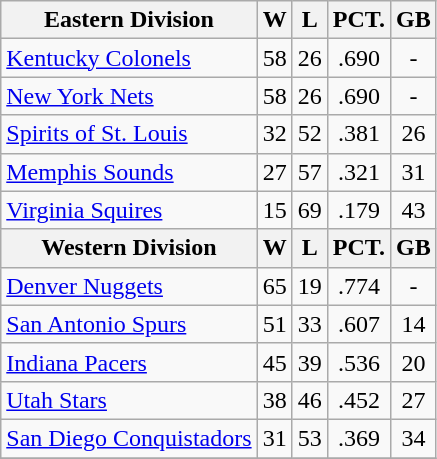<table class="wikitable" style="text-align: center;">
<tr>
<th>Eastern Division</th>
<th>W</th>
<th>L</th>
<th>PCT.</th>
<th>GB</th>
</tr>
<tr>
<td align="left"><a href='#'>Kentucky Colonels</a></td>
<td>58</td>
<td>26</td>
<td>.690</td>
<td>-</td>
</tr>
<tr>
<td align="left"><a href='#'>New York Nets</a></td>
<td>58</td>
<td>26</td>
<td>.690</td>
<td>-</td>
</tr>
<tr>
<td align="left"><a href='#'>Spirits of St. Louis</a></td>
<td>32</td>
<td>52</td>
<td>.381</td>
<td>26</td>
</tr>
<tr>
<td align="left"><a href='#'>Memphis Sounds</a></td>
<td>27</td>
<td>57</td>
<td>.321</td>
<td>31</td>
</tr>
<tr>
<td align="left"><a href='#'>Virginia Squires</a></td>
<td>15</td>
<td>69</td>
<td>.179</td>
<td>43</td>
</tr>
<tr>
<th>Western Division</th>
<th>W</th>
<th>L</th>
<th>PCT.</th>
<th>GB</th>
</tr>
<tr>
<td align="left"><a href='#'>Denver Nuggets</a></td>
<td>65</td>
<td>19</td>
<td>.774</td>
<td>-</td>
</tr>
<tr>
<td align="left"><a href='#'>San Antonio Spurs</a></td>
<td>51</td>
<td>33</td>
<td>.607</td>
<td>14</td>
</tr>
<tr>
<td align="left"><a href='#'>Indiana Pacers</a></td>
<td>45</td>
<td>39</td>
<td>.536</td>
<td>20</td>
</tr>
<tr>
<td align="left"><a href='#'>Utah Stars</a></td>
<td>38</td>
<td>46</td>
<td>.452</td>
<td>27</td>
</tr>
<tr>
<td align="left"><a href='#'>San Diego Conquistadors</a></td>
<td>31</td>
<td>53</td>
<td>.369</td>
<td>34</td>
</tr>
<tr>
</tr>
</table>
